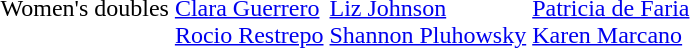<table>
<tr>
<td>Women's doubles</td>
<td><br><a href='#'>Clara Guerrero</a> <br><a href='#'>Rocio Restrepo</a></td>
<td><br><a href='#'>Liz Johnson</a> <br><a href='#'>Shannon Pluhowsky</a></td>
<td><br><a href='#'>Patricia de Faria</a><br><a href='#'>Karen Marcano</a></td>
</tr>
</table>
